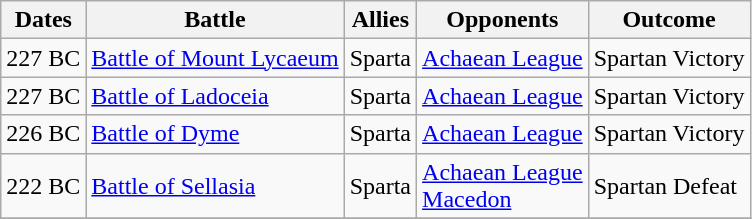<table class="wikitable sortable">
<tr>
<th>Dates</th>
<th>Battle</th>
<th>Allies</th>
<th>Opponents</th>
<th>Outcome</th>
</tr>
<tr>
<td>227 BC</td>
<td><a href='#'>Battle of Mount Lycaeum</a></td>
<td>Sparta</td>
<td><a href='#'>Achaean League</a></td>
<td>Spartan Victory</td>
</tr>
<tr>
<td>227 BC</td>
<td><a href='#'>Battle of Ladoceia</a></td>
<td>Sparta</td>
<td><a href='#'>Achaean League</a></td>
<td>Spartan Victory</td>
</tr>
<tr>
<td>226 BC</td>
<td><a href='#'>Battle of Dyme</a></td>
<td>Sparta</td>
<td><a href='#'>Achaean League</a></td>
<td>Spartan Victory</td>
</tr>
<tr>
<td>222 BC</td>
<td><a href='#'>Battle of Sellasia</a></td>
<td>Sparta</td>
<td><a href='#'>Achaean League</a><br><a href='#'>Macedon</a></td>
<td>Spartan Defeat</td>
</tr>
<tr>
</tr>
</table>
